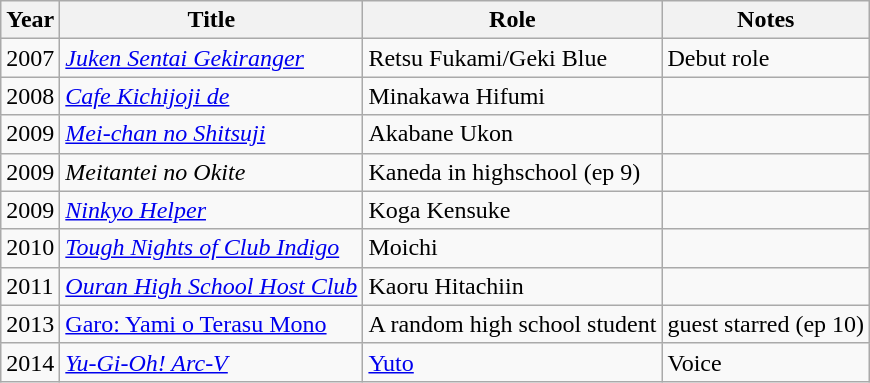<table class="wikitable sortable">
<tr>
<th>Year</th>
<th>Title</th>
<th>Role</th>
<th class="unsortable">Notes</th>
</tr>
<tr>
<td>2007</td>
<td><em><a href='#'>Juken Sentai Gekiranger</a></em></td>
<td>Retsu Fukami/Geki Blue</td>
<td>Debut role</td>
</tr>
<tr>
<td>2008</td>
<td><em><a href='#'>Cafe Kichijoji de</a></em></td>
<td>Minakawa Hifumi</td>
<td></td>
</tr>
<tr>
<td>2009</td>
<td><em><a href='#'>Mei-chan no Shitsuji</a></em></td>
<td>Akabane Ukon</td>
<td></td>
</tr>
<tr>
<td>2009</td>
<td><em>Meitantei no Okite</em></td>
<td>Kaneda in highschool (ep 9)</td>
<td></td>
</tr>
<tr>
<td>2009</td>
<td><em><a href='#'>Ninkyo Helper</a></em></td>
<td>Koga Kensuke</td>
<td></td>
</tr>
<tr>
<td>2010</td>
<td><em><a href='#'>Tough Nights of Club Indigo</a></em></td>
<td>Moichi</td>
<td></td>
</tr>
<tr>
<td>2011</td>
<td><em><a href='#'>Ouran High School Host Club</a></em></td>
<td>Kaoru Hitachiin</td>
<td></td>
</tr>
<tr>
<td>2013</td>
<td><a href='#'>Garo: Yami o Terasu Mono</a></td>
<td>A random high school student</td>
<td>guest starred (ep 10)</td>
</tr>
<tr>
<td>2014</td>
<td><em><a href='#'>Yu-Gi-Oh! Arc-V</a></em></td>
<td><a href='#'>Yuto</a></td>
<td>Voice</td>
</tr>
</table>
